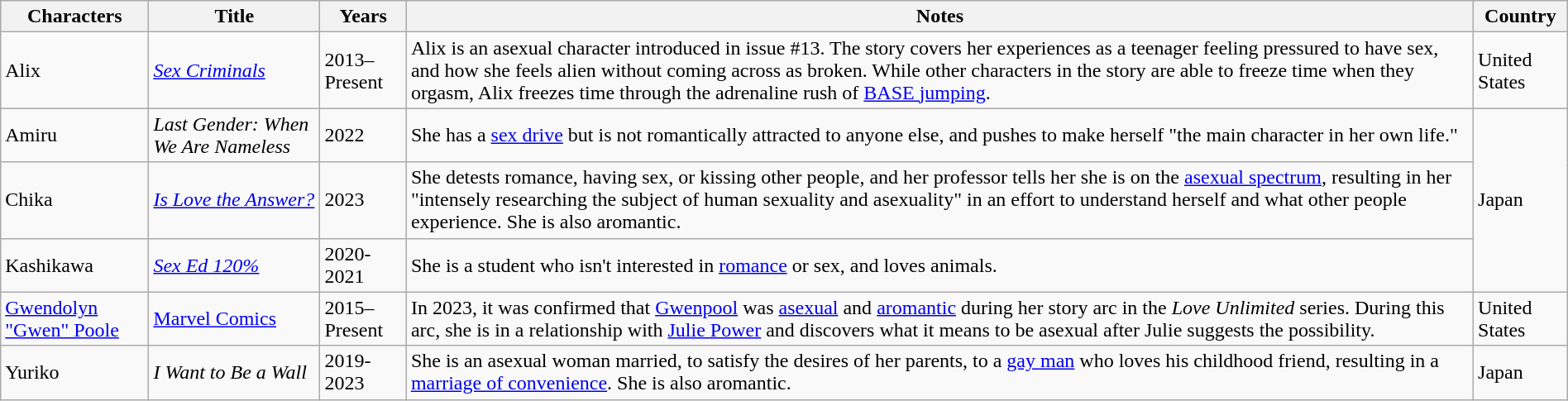<table class="wikitable sortable" style="width: 100%">
<tr>
<th>Characters</th>
<th>Title</th>
<th>Years</th>
<th>Notes</th>
<th>Country</th>
</tr>
<tr>
<td>Alix</td>
<td scope="row"><em><a href='#'>Sex Criminals</a></em></td>
<td>2013–Present</td>
<td>Alix is an asexual character introduced in issue #13. The story covers her experiences as a teenager feeling pressured to have sex, and how she feels alien without coming across as broken. While other characters in the story are able to freeze time when they orgasm, Alix freezes time through the adrenaline rush of <a href='#'>BASE jumping</a>.</td>
<td>United States</td>
</tr>
<tr>
<td>Amiru</td>
<td scope="row"><em>Last Gender: When We Are Nameless</em></td>
<td>2022</td>
<td>She has a <a href='#'>sex drive</a> but is not romantically attracted to anyone else, and pushes to make herself "the main character in her own life."</td>
<td rowspan="3">Japan</td>
</tr>
<tr>
<td>Chika</td>
<td scope="row"><em><a href='#'>Is Love the Answer?</a></em></td>
<td>2023</td>
<td>She detests romance, having sex, or kissing other people, and her professor tells her she is on the <a href='#'>asexual spectrum</a>, resulting in her "intensely researching the subject of human sexuality and asexuality" in an effort to understand herself and what other people experience. She is also aromantic.</td>
</tr>
<tr>
<td>Kashikawa</td>
<td scope="row"><em><a href='#'>Sex Ed 120%</a></em></td>
<td>2020-2021</td>
<td>She is a student who isn't interested in <a href='#'>romance</a> or sex, and loves animals.</td>
</tr>
<tr>
<td><a href='#'>Gwendolyn "Gwen" Poole</a></td>
<td><a href='#'>Marvel Comics</a></td>
<td>2015–Present</td>
<td>In 2023, it was confirmed that <a href='#'>Gwenpool</a> was <a href='#'>asexual</a> and <a href='#'>aromantic</a> during her story arc in the <em>Love Unlimited</em> series. During this arc, she is in a relationship with <a href='#'>Julie Power</a> and discovers what it means to be asexual after Julie suggests the possibility.</td>
<td>United States</td>
</tr>
<tr>
<td>Yuriko</td>
<td scope="row"><em>I Want to Be a Wall</em></td>
<td>2019-2023</td>
<td>She is an asexual woman married, to satisfy the desires of her parents, to a <a href='#'>gay man</a> who loves his childhood friend, resulting in a <a href='#'>marriage of convenience</a>. She is also aromantic.</td>
<td>Japan</td>
</tr>
</table>
